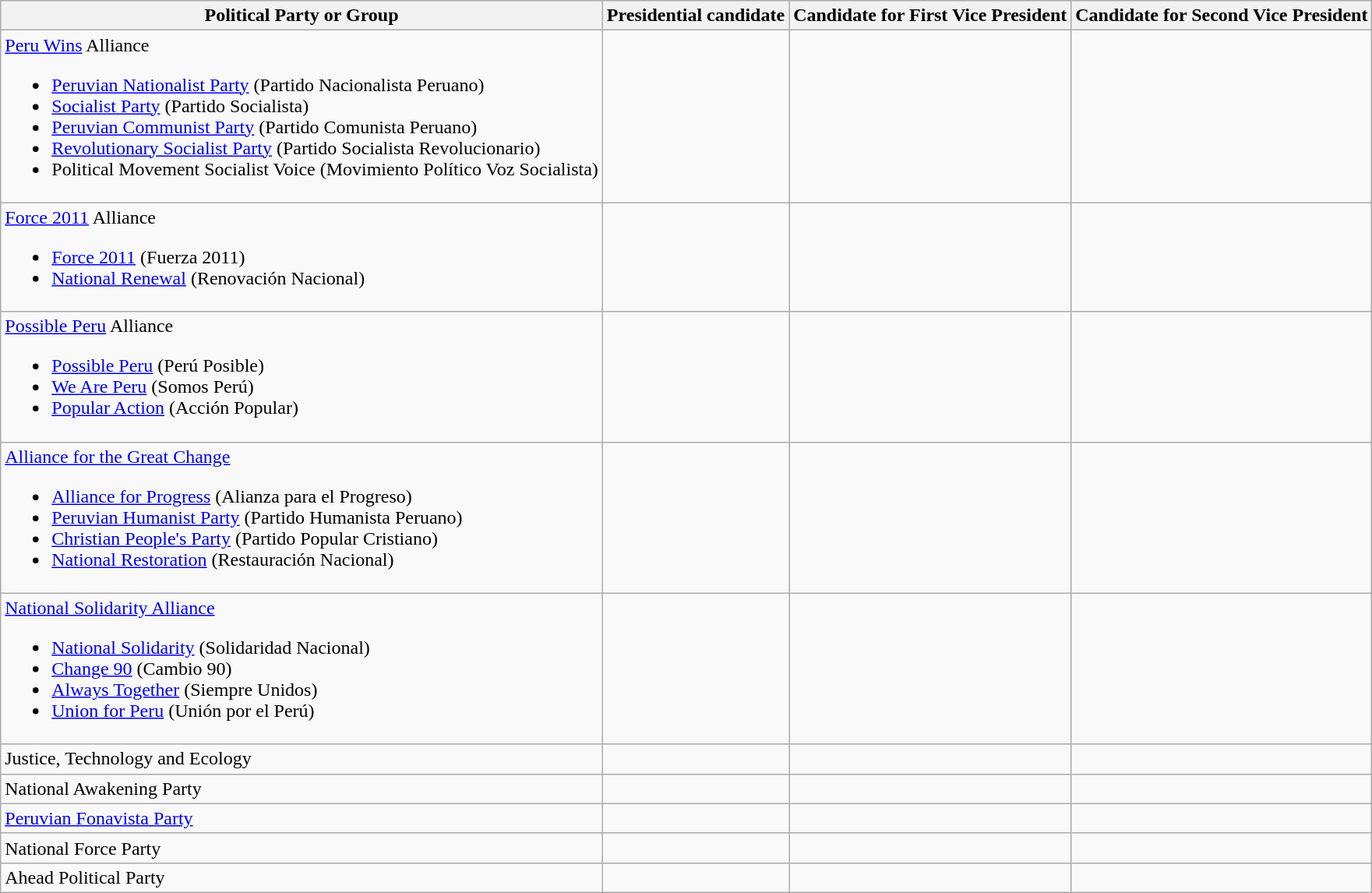<table class="wikitable">
<tr>
<th>Political Party or Group</th>
<th>Presidential candidate</th>
<th>Candidate for First Vice President</th>
<th>Candidate for Second Vice President</th>
</tr>
<tr>
<td align=left valign=top><a href='#'>Peru Wins</a> Alliance<br><div><ul><li><a href='#'>Peruvian Nationalist Party</a> (Partido Nacionalista Peruano)</li><li><a href='#'>Socialist Party</a> (Partido Socialista)</li><li><a href='#'>Peruvian Communist Party</a> (Partido Comunista Peruano)</li><li><a href='#'>Revolutionary Socialist Party</a> (Partido Socialista Revolucionario)</li><li>Political Movement Socialist Voice (Movimiento Político Voz Socialista)</div></li></ul></td>
<td></td>
<td></td>
<td></td>
</tr>
<tr>
<td align=left valign=top><a href='#'>Force 2011</a> Alliance<br><div><ul><li><a href='#'>Force 2011</a> (Fuerza 2011)</li><li><a href='#'>National Renewal</a> (Renovación Nacional)</div></li></ul></td>
<td></td>
<td></td>
<td></td>
</tr>
<tr>
<td align=left valign=top><a href='#'>Possible Peru</a> Alliance<br><div><ul><li><a href='#'>Possible Peru</a> (Perú Posible)</li><li><a href='#'>We Are Peru</a> (Somos Perú)</li><li><a href='#'>Popular Action</a> (Acción Popular)</div></li></ul></td>
<td></td>
<td></td>
<td></td>
</tr>
<tr>
<td align=left valign=top><a href='#'>Alliance for the Great Change</a><br><div><ul><li><a href='#'>Alliance for Progress</a> (Alianza para el Progreso)</li><li><a href='#'>Peruvian Humanist Party</a> (Partido Humanista Peruano)</li><li><a href='#'>Christian People's Party</a> (Partido Popular Cristiano)</li><li><a href='#'>National Restoration</a> (Restauración Nacional)</div></li></ul></td>
<td></td>
<td></td>
<td></td>
</tr>
<tr>
<td align=left valign=top><a href='#'>National Solidarity Alliance</a><br><div><ul><li><a href='#'>National Solidarity</a> (Solidaridad Nacional)</li><li><a href='#'>Change 90</a> (Cambio 90)</li><li><a href='#'>Always Together</a> (Siempre Unidos)</li><li><a href='#'>Union for Peru</a> (Unión por el Perú)</div></li></ul></td>
<td></td>
<td></td>
<td></td>
</tr>
<tr>
<td align=left valign=top>Justice, Technology and Ecology</td>
<td></td>
<td></td>
<td></td>
</tr>
<tr>
<td align=left valign=top>National Awakening Party</td>
<td></td>
<td></td>
<td></td>
</tr>
<tr>
<td align=left valign=top><a href='#'>Peruvian Fonavista Party</a></td>
<td></td>
<td></td>
<td></td>
</tr>
<tr>
<td align=left valign=top>National Force Party</td>
<td></td>
<td></td>
<td></td>
</tr>
<tr>
<td align=left valign=top>Ahead Political Party</td>
<td></td>
<td></td>
<td></td>
</tr>
</table>
